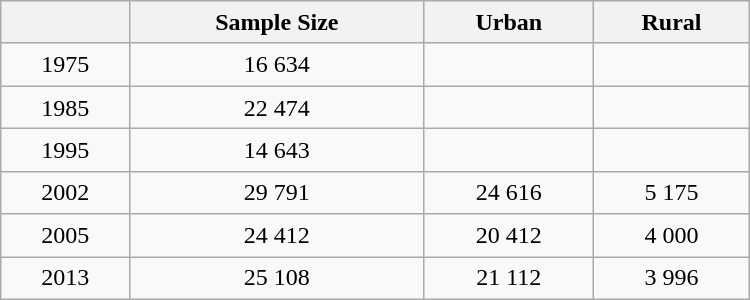<table class="wikitable sortable" style="text-align:center; width:500px; height:200px;">
<tr>
<th></th>
<th>Sample Size</th>
<th>Urban</th>
<th>Rural</th>
</tr>
<tr>
<td>1975</td>
<td>16 634</td>
<td></td>
<td></td>
</tr>
<tr>
<td>1985</td>
<td>22 474</td>
<td></td>
<td></td>
</tr>
<tr>
<td>1995</td>
<td>14 643</td>
<td></td>
<td></td>
</tr>
<tr>
<td>2002</td>
<td>29 791</td>
<td>24 616</td>
<td>5 175</td>
</tr>
<tr>
<td>2005</td>
<td>24 412</td>
<td>20 412</td>
<td>4 000</td>
</tr>
<tr>
<td>2013</td>
<td>25 108</td>
<td>21 112</td>
<td>3 996</td>
</tr>
</table>
